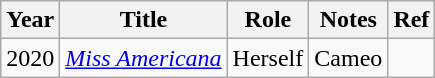<table class="wikitable">
<tr>
<th>Year</th>
<th>Title</th>
<th>Role</th>
<th>Notes</th>
<th>Ref</th>
</tr>
<tr>
<td>2020</td>
<td><em><a href='#'>Miss Americana</a></em></td>
<td>Herself</td>
<td>Cameo</td>
<td style="text-align: center;"></td>
</tr>
</table>
